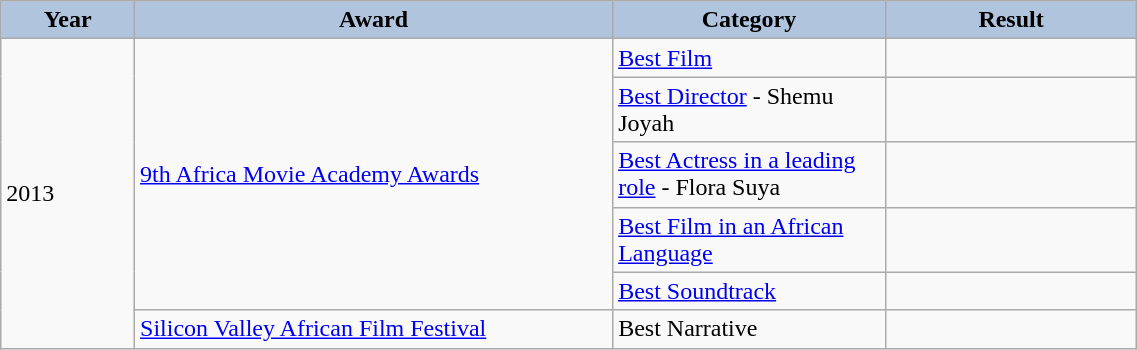<table class="wikitable" width="60%">
<tr>
<th style="width:10pt; background:LightSteelBlue;">Year</th>
<th style="width:100pt; background:LightSteelBlue;">Award</th>
<th style="width:40pt; background:LightSteelBlue;">Category</th>
<th style="width:50pt; background:LightSteelBlue;">Result</th>
</tr>
<tr>
<td rowspan="6">2013</td>
<td rowspan="5"><a href='#'>9th Africa Movie Academy Awards</a></td>
<td><a href='#'>Best Film</a></td>
<td></td>
</tr>
<tr>
<td><a href='#'>Best Director</a> - Shemu Joyah</td>
<td></td>
</tr>
<tr>
<td><a href='#'>Best Actress in a leading role</a> - Flora Suya</td>
<td></td>
</tr>
<tr>
<td><a href='#'>Best Film in an African Language</a></td>
<td></td>
</tr>
<tr>
<td><a href='#'>Best Soundtrack</a></td>
<td></td>
</tr>
<tr>
<td rowspan="1"><a href='#'>Silicon Valley African Film Festival</a></td>
<td>Best Narrative</td>
<td></td>
</tr>
</table>
